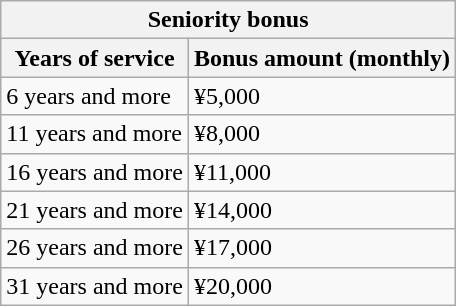<table class="wikitable">
<tr>
<th colspan="2">Seniority bonus</th>
</tr>
<tr>
<th>Years of service</th>
<th>Bonus amount (monthly)</th>
</tr>
<tr>
<td>6 years and more</td>
<td>¥5,000</td>
</tr>
<tr>
<td>11 years and more</td>
<td>¥8,000</td>
</tr>
<tr>
<td>16 years and more</td>
<td>¥11,000</td>
</tr>
<tr>
<td>21 years and more</td>
<td>¥14,000</td>
</tr>
<tr>
<td>26 years and more</td>
<td>¥17,000</td>
</tr>
<tr>
<td>31 years and more</td>
<td>¥20,000</td>
</tr>
</table>
